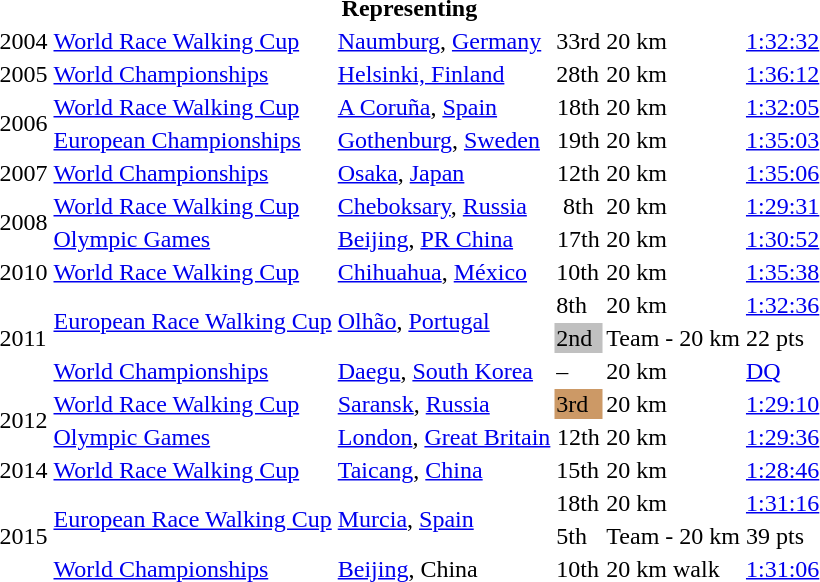<table>
<tr>
<th colspan="6">Representing </th>
</tr>
<tr>
<td>2004</td>
<td><a href='#'>World Race Walking Cup</a></td>
<td><a href='#'>Naumburg</a>, <a href='#'>Germany</a></td>
<td>33rd</td>
<td>20 km</td>
<td><a href='#'>1:32:32</a></td>
</tr>
<tr>
<td>2005</td>
<td><a href='#'>World Championships</a></td>
<td><a href='#'>Helsinki, Finland</a></td>
<td>28th</td>
<td>20 km</td>
<td><a href='#'>1:36:12</a></td>
</tr>
<tr>
<td rowspan=2>2006</td>
<td><a href='#'>World Race Walking Cup</a></td>
<td><a href='#'>A Coruña</a>, <a href='#'>Spain</a></td>
<td align="center">18th</td>
<td>20 km</td>
<td><a href='#'>1:32:05</a></td>
</tr>
<tr>
<td><a href='#'>European Championships</a></td>
<td><a href='#'>Gothenburg</a>, <a href='#'>Sweden</a></td>
<td align="center">19th</td>
<td>20 km</td>
<td><a href='#'>1:35:03</a></td>
</tr>
<tr>
<td>2007</td>
<td><a href='#'>World Championships</a></td>
<td><a href='#'>Osaka</a>, <a href='#'>Japan</a></td>
<td align="center">12th</td>
<td>20 km</td>
<td><a href='#'>1:35:06</a></td>
</tr>
<tr>
<td rowspan=2>2008</td>
<td><a href='#'>World Race Walking Cup</a></td>
<td><a href='#'>Cheboksary</a>, <a href='#'>Russia</a></td>
<td align="center">8th</td>
<td>20 km</td>
<td><a href='#'>1:29:31</a></td>
</tr>
<tr>
<td><a href='#'>Olympic Games</a></td>
<td><a href='#'>Beijing</a>, <a href='#'>PR China</a></td>
<td align="center">17th</td>
<td>20 km</td>
<td><a href='#'>1:30:52</a></td>
</tr>
<tr>
<td>2010</td>
<td><a href='#'>World Race Walking Cup</a></td>
<td><a href='#'>Chihuahua</a>, <a href='#'>México</a></td>
<td>10th</td>
<td>20 km</td>
<td><a href='#'>1:35:38</a></td>
</tr>
<tr>
<td rowspan=3>2011</td>
<td rowspan=2><a href='#'>European Race Walking Cup</a></td>
<td rowspan=2><a href='#'>Olhão</a>, <a href='#'>Portugal</a></td>
<td>8th</td>
<td>20 km</td>
<td><a href='#'>1:32:36</a></td>
</tr>
<tr>
<td bgcolor=silver>2nd</td>
<td>Team - 20 km</td>
<td>22 pts</td>
</tr>
<tr>
<td><a href='#'>World Championships</a></td>
<td><a href='#'>Daegu</a>, <a href='#'>South Korea</a></td>
<td>–</td>
<td>20 km</td>
<td><a href='#'>DQ</a></td>
</tr>
<tr>
<td rowspan=2>2012</td>
<td><a href='#'>World Race Walking Cup</a></td>
<td><a href='#'>Saransk</a>, <a href='#'>Russia</a></td>
<td bgcolor="cc9966">3rd</td>
<td>20 km</td>
<td><a href='#'>1:29:10</a></td>
</tr>
<tr>
<td><a href='#'>Olympic Games</a></td>
<td><a href='#'>London</a>, <a href='#'>Great Britain</a></td>
<td align="center">12th</td>
<td>20 km</td>
<td><a href='#'>1:29:36</a></td>
</tr>
<tr>
<td>2014</td>
<td><a href='#'>World Race Walking Cup</a></td>
<td><a href='#'>Taicang</a>, <a href='#'>China</a></td>
<td>15th</td>
<td>20 km</td>
<td><a href='#'>1:28:46</a></td>
</tr>
<tr>
<td rowspan=3>2015</td>
<td rowspan=2><a href='#'>European Race Walking Cup</a></td>
<td rowspan=2><a href='#'>Murcia</a>, <a href='#'>Spain</a></td>
<td>18th</td>
<td>20 km</td>
<td><a href='#'>1:31:16</a></td>
</tr>
<tr>
<td>5th</td>
<td>Team - 20 km</td>
<td>39 pts</td>
</tr>
<tr>
<td><a href='#'>World Championships</a></td>
<td><a href='#'>Beijing</a>, China</td>
<td>10th</td>
<td>20 km walk</td>
<td><a href='#'>1:31:06</a></td>
</tr>
</table>
